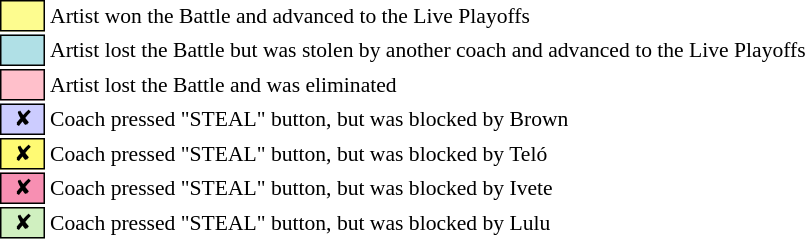<table class="toccolours" style="font-size: 90%; white-space: nowrap;">
<tr>
<td style="background:#FDFC8F; border:1px solid black;">      </td>
<td>Artist won the Battle and advanced to the Live Playoffs</td>
</tr>
<tr>
<td style="background:#B0E0E6; border:1px solid black;">      </td>
<td>Artist lost the Battle but was stolen by another coach and advanced to the Live Playoffs</td>
</tr>
<tr>
<td style="background:#FFC0CB; border:1px solid black;">      </td>
<td>Artist lost the Battle and was eliminated</td>
</tr>
<tr>
<td style="background:#ccccff; border:1px solid black;">  ✘  </td>
<td>Coach pressed "STEAL" button, but was blocked by Brown</td>
</tr>
<tr>
<td style="background:#fffa73; border:1px solid black;">  ✘  </td>
<td>Coach pressed "STEAL" button, but was blocked by Teló</td>
</tr>
<tr>
<td style="background:#f78fb2; border:1px solid black;">  ✘  </td>
<td>Coach pressed "STEAL" button, but was blocked by Ivete</td>
</tr>
<tr>
<td style="background:#d0f0c0; border:1px solid black;">  ✘  </td>
<td>Coach pressed "STEAL" button, but was blocked by Lulu</td>
</tr>
</table>
